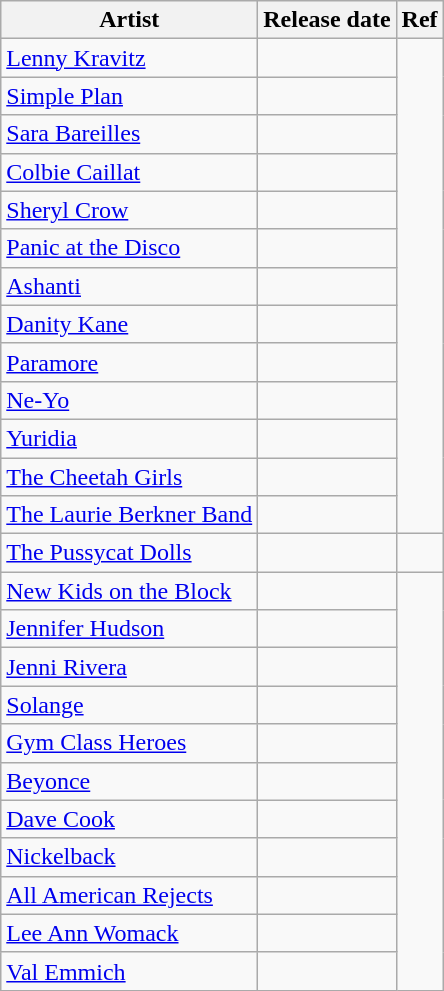<table class="wikitable mw-collapsible mw-collapsed">
<tr>
<th>Artist</th>
<th>Release date</th>
<th>Ref</th>
</tr>
<tr>
<td><a href='#'>Lenny Kravitz</a></td>
<td></td>
</tr>
<tr>
<td><a href='#'>Simple Plan</a></td>
<td></td>
</tr>
<tr>
<td><a href='#'>Sara Bareilles</a></td>
<td></td>
</tr>
<tr>
<td><a href='#'>Colbie Caillat</a></td>
<td></td>
</tr>
<tr>
<td><a href='#'>Sheryl Crow</a></td>
<td></td>
</tr>
<tr>
<td><a href='#'>Panic at the Disco</a></td>
<td></td>
</tr>
<tr>
<td><a href='#'>Ashanti</a></td>
<td></td>
</tr>
<tr>
<td><a href='#'>Danity Kane</a></td>
<td></td>
</tr>
<tr>
<td><a href='#'>Paramore</a></td>
<td></td>
</tr>
<tr>
<td><a href='#'>Ne-Yo</a></td>
<td></td>
</tr>
<tr>
<td><a href='#'>Yuridia</a></td>
<td></td>
</tr>
<tr>
<td><a href='#'>The Cheetah Girls</a></td>
<td></td>
</tr>
<tr>
<td><a href='#'>The Laurie Berkner Band</a></td>
<td></td>
</tr>
<tr>
<td><a href='#'>The Pussycat Dolls</a></td>
<td></td>
<td></td>
</tr>
<tr>
<td><a href='#'>New Kids on the Block</a></td>
<td></td>
</tr>
<tr>
<td><a href='#'>Jennifer Hudson</a></td>
<td></td>
</tr>
<tr>
<td><a href='#'>Jenni Rivera</a></td>
<td></td>
</tr>
<tr>
<td><a href='#'>Solange</a></td>
<td></td>
</tr>
<tr>
<td><a href='#'>Gym Class Heroes</a></td>
<td></td>
</tr>
<tr>
<td><a href='#'>Beyonce</a></td>
<td></td>
</tr>
<tr>
<td><a href='#'>Dave Cook</a></td>
<td></td>
</tr>
<tr>
<td><a href='#'>Nickelback</a></td>
<td></td>
</tr>
<tr>
<td><a href='#'>All American Rejects</a></td>
<td></td>
</tr>
<tr>
<td><a href='#'>Lee Ann Womack</a></td>
<td></td>
</tr>
<tr>
<td><a href='#'>Val Emmich</a></td>
<td></td>
</tr>
</table>
